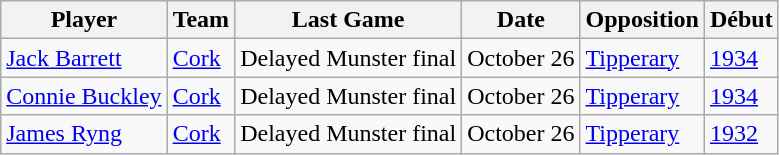<table class="wikitable">
<tr>
<th>Player</th>
<th>Team</th>
<th>Last Game</th>
<th>Date</th>
<th>Opposition</th>
<th>Début</th>
</tr>
<tr>
<td><a href='#'>Jack Barrett</a></td>
<td><a href='#'>Cork</a></td>
<td>Delayed Munster final</td>
<td>October 26</td>
<td><a href='#'>Tipperary</a></td>
<td><a href='#'>1934</a></td>
</tr>
<tr>
<td><a href='#'>Connie Buckley</a></td>
<td><a href='#'>Cork</a></td>
<td>Delayed Munster final</td>
<td>October 26</td>
<td><a href='#'>Tipperary</a></td>
<td><a href='#'>1934</a></td>
</tr>
<tr>
<td><a href='#'>James Ryng</a></td>
<td><a href='#'>Cork</a></td>
<td>Delayed Munster final</td>
<td>October 26</td>
<td><a href='#'>Tipperary</a></td>
<td><a href='#'>1932</a></td>
</tr>
</table>
